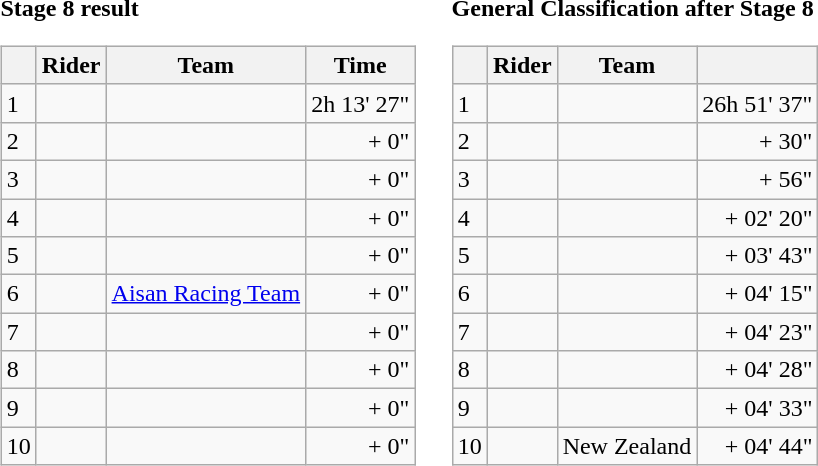<table>
<tr>
<td><strong>Stage 8 result</strong><br><table class="wikitable">
<tr>
<th></th>
<th>Rider</th>
<th>Team</th>
<th>Time</th>
</tr>
<tr>
<td>1</td>
<td></td>
<td></td>
<td align="right">2h 13' 27"</td>
</tr>
<tr>
<td>2</td>
<td></td>
<td></td>
<td align="right">+ 0"</td>
</tr>
<tr>
<td>3</td>
<td></td>
<td></td>
<td align="right">+ 0"</td>
</tr>
<tr>
<td>4</td>
<td></td>
<td></td>
<td align="right">+ 0"</td>
</tr>
<tr>
<td>5</td>
<td></td>
<td></td>
<td align="right">+ 0"</td>
</tr>
<tr>
<td>6</td>
<td></td>
<td><a href='#'>Aisan Racing Team</a></td>
<td align="right">+ 0"</td>
</tr>
<tr>
<td>7</td>
<td></td>
<td></td>
<td align="right">+ 0"</td>
</tr>
<tr>
<td>8</td>
<td> </td>
<td></td>
<td align="right">+ 0"</td>
</tr>
<tr>
<td>9</td>
<td></td>
<td></td>
<td align="right">+ 0"</td>
</tr>
<tr>
<td>10</td>
<td></td>
<td></td>
<td align="right">+ 0"</td>
</tr>
</table>
</td>
<td></td>
<td><strong>General Classification after Stage 8</strong><br><table class="wikitable">
<tr>
<th></th>
<th>Rider</th>
<th>Team</th>
<th Time></th>
</tr>
<tr>
<td>1</td>
<td> </td>
<td></td>
<td align="right">26h 51' 37"</td>
</tr>
<tr>
<td>2</td>
<td></td>
<td></td>
<td align="right">+ 30"</td>
</tr>
<tr>
<td>3</td>
<td></td>
<td></td>
<td align="right">+ 56"</td>
</tr>
<tr>
<td>4</td>
<td> </td>
<td></td>
<td align="right">+ 02' 20"</td>
</tr>
<tr>
<td>5</td>
<td></td>
<td></td>
<td align="right">+ 03' 43"</td>
</tr>
<tr>
<td>6</td>
<td></td>
<td></td>
<td align="right">+ 04' 15"</td>
</tr>
<tr>
<td>7</td>
<td></td>
<td></td>
<td align="right">+ 04' 23"</td>
</tr>
<tr>
<td>8</td>
<td></td>
<td></td>
<td align="right">+ 04' 28"</td>
</tr>
<tr>
<td>9</td>
<td></td>
<td></td>
<td align="right">+ 04' 33"</td>
</tr>
<tr>
<td>10</td>
<td></td>
<td>New Zealand</td>
<td align="right">+ 04' 44"</td>
</tr>
</table>
</td>
</tr>
</table>
